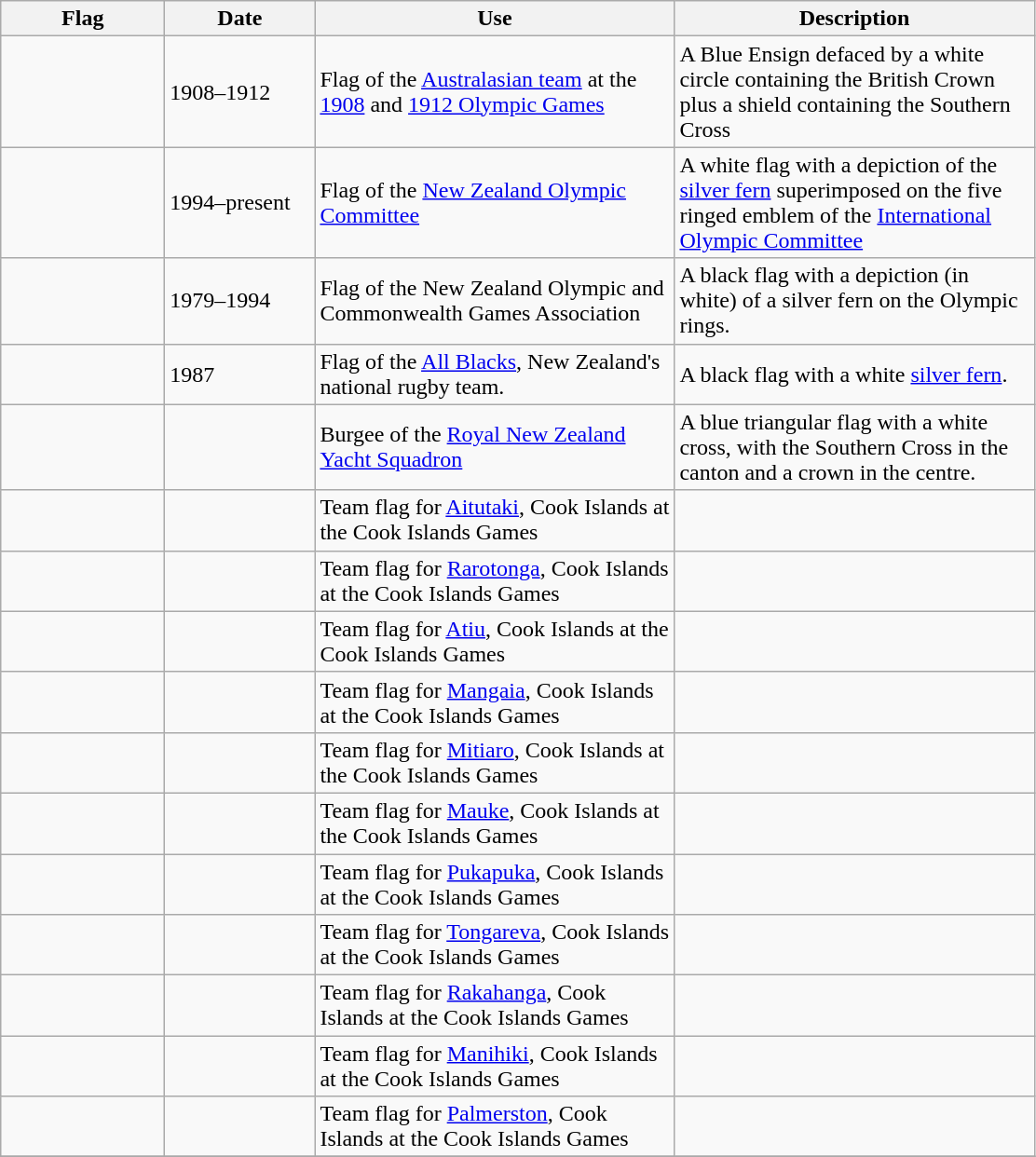<table class="wikitable">
<tr>
<th style="width:110px;">Flag</th>
<th style="width:100px;">Date</th>
<th style="width:250px;">Use</th>
<th style="width:250px;">Description</th>
</tr>
<tr>
<td></td>
<td>1908–1912</td>
<td>Flag of the <a href='#'>Australasian team</a> at the <a href='#'>1908</a> and <a href='#'>1912 Olympic Games</a></td>
<td>A Blue Ensign defaced by a white circle containing the British Crown plus a shield containing the Southern Cross</td>
</tr>
<tr>
<td></td>
<td>1994–present</td>
<td>Flag of the <a href='#'>New Zealand Olympic Committee</a></td>
<td>A white flag with a depiction of the <a href='#'>silver fern</a> superimposed on the five ringed emblem of the <a href='#'>International Olympic Committee</a></td>
</tr>
<tr>
<td></td>
<td>1979–1994</td>
<td>Flag of the New Zealand Olympic and Commonwealth Games Association</td>
<td>A black flag with a depiction (in white) of a silver fern on the Olympic rings.</td>
</tr>
<tr>
<td></td>
<td>1987</td>
<td>Flag of the <a href='#'>All Blacks</a>, New Zealand's national rugby team.</td>
<td>A black flag with a white <a href='#'>silver fern</a>.</td>
</tr>
<tr>
<td></td>
<td></td>
<td>Burgee of the <a href='#'>Royal New Zealand Yacht Squadron</a></td>
<td>A blue triangular flag with a white cross, with the Southern Cross in the canton and a crown in the centre.</td>
</tr>
<tr>
<td></td>
<td></td>
<td>Team flag for <a href='#'>Aitutaki</a>, Cook Islands at the Cook Islands Games</td>
<td></td>
</tr>
<tr>
<td></td>
<td></td>
<td>Team flag for <a href='#'>Rarotonga</a>, Cook Islands at the Cook Islands Games</td>
<td></td>
</tr>
<tr>
<td></td>
<td></td>
<td>Team flag for <a href='#'>Atiu</a>, Cook Islands at the Cook Islands Games</td>
<td></td>
</tr>
<tr>
<td></td>
<td></td>
<td>Team flag for <a href='#'>Mangaia</a>, Cook Islands at the Cook Islands Games</td>
<td></td>
</tr>
<tr>
<td></td>
<td></td>
<td>Team flag for <a href='#'>Mitiaro</a>, Cook Islands at the Cook Islands Games</td>
<td></td>
</tr>
<tr>
<td></td>
<td></td>
<td>Team flag for <a href='#'>Mauke</a>, Cook Islands at the Cook Islands Games</td>
<td></td>
</tr>
<tr>
<td></td>
<td></td>
<td>Team flag for <a href='#'>Pukapuka</a>, Cook Islands at the Cook Islands Games</td>
<td></td>
</tr>
<tr>
<td></td>
<td></td>
<td>Team flag for <a href='#'>Tongareva</a>, Cook Islands at the Cook Islands Games</td>
<td></td>
</tr>
<tr>
<td></td>
<td></td>
<td>Team flag for <a href='#'>Rakahanga</a>, Cook Islands at the Cook Islands Games</td>
<td></td>
</tr>
<tr>
<td></td>
<td></td>
<td>Team flag for <a href='#'>Manihiki</a>, Cook Islands at the Cook Islands Games</td>
<td></td>
</tr>
<tr>
<td></td>
<td></td>
<td>Team flag for <a href='#'>Palmerston</a>, Cook Islands at the Cook Islands Games</td>
<td></td>
</tr>
<tr>
</tr>
</table>
